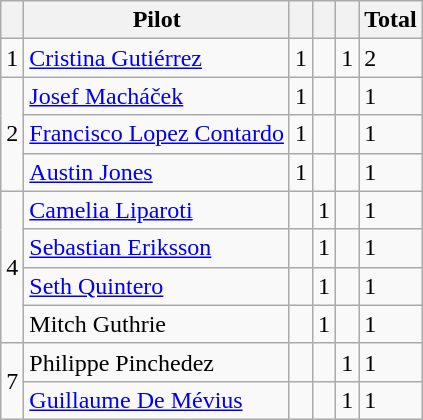<table class="wikitable sortable">
<tr>
<th></th>
<th>Pilot</th>
<th></th>
<th></th>
<th></th>
<th>Total</th>
</tr>
<tr>
<td>1</td>
<td> <a href='#'>Cristina Gutiérrez</a></td>
<td>1</td>
<td></td>
<td>1</td>
<td>2</td>
</tr>
<tr>
<td rowspan="3">2</td>
<td> <a href='#'>Josef Macháček</a></td>
<td>1</td>
<td></td>
<td></td>
<td>1</td>
</tr>
<tr>
<td> <a href='#'>Francisco Lopez Contardo</a></td>
<td>1</td>
<td></td>
<td></td>
<td>1</td>
</tr>
<tr>
<td> <a href='#'>Austin Jones</a></td>
<td>1</td>
<td></td>
<td></td>
<td>1</td>
</tr>
<tr>
<td rowspan="4">4</td>
<td> <a href='#'>Camelia Liparoti</a></td>
<td></td>
<td>1</td>
<td></td>
<td>1</td>
</tr>
<tr>
<td> <a href='#'>Sebastian Eriksson</a></td>
<td></td>
<td>1</td>
<td></td>
<td>1</td>
</tr>
<tr>
<td> <a href='#'>Seth Quintero</a></td>
<td></td>
<td>1</td>
<td></td>
<td>1</td>
</tr>
<tr>
<td> Mitch Guthrie</td>
<td></td>
<td>1</td>
<td></td>
<td>1</td>
</tr>
<tr>
<td rowspan="2">7</td>
<td> Philippe Pinchedez</td>
<td></td>
<td></td>
<td>1</td>
<td>1</td>
</tr>
<tr>
<td> <a href='#'>Guillaume De Mévius</a></td>
<td></td>
<td></td>
<td>1</td>
<td>1</td>
</tr>
</table>
